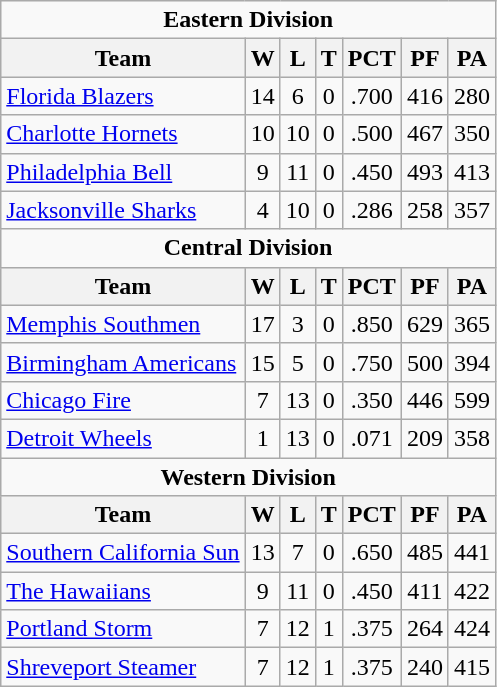<table class="wikitable">
<tr>
<td colspan="9" style="text-align:center;"><strong>Eastern Division</strong></td>
</tr>
<tr style="background:#efefef;">
<th>Team</th>
<th>W</th>
<th>L</th>
<th>T</th>
<th>PCT</th>
<th>PF</th>
<th>PA</th>
</tr>
<tr style="text-align:center;">
<td align="left"><a href='#'>Florida Blazers</a></td>
<td>14</td>
<td>6</td>
<td>0</td>
<td>.700</td>
<td>416</td>
<td>280</td>
</tr>
<tr style="text-align:center;">
<td align="left"><a href='#'>Charlotte Hornets</a></td>
<td>10</td>
<td>10</td>
<td>0</td>
<td>.500</td>
<td>467</td>
<td>350</td>
</tr>
<tr style="text-align:center;">
<td align="left"><a href='#'>Philadelphia Bell</a></td>
<td>9</td>
<td>11</td>
<td>0</td>
<td>.450</td>
<td>493</td>
<td>413</td>
</tr>
<tr style="text-align:center;">
<td align="left"><a href='#'>Jacksonville Sharks</a></td>
<td>4</td>
<td>10</td>
<td>0</td>
<td>.286</td>
<td>258</td>
<td>357</td>
</tr>
<tr>
<td colspan="9" style="text-align:center;"><strong>Central Division</strong></td>
</tr>
<tr style="background:#efefef;">
<th>Team</th>
<th>W</th>
<th>L</th>
<th>T</th>
<th>PCT</th>
<th>PF</th>
<th>PA</th>
</tr>
<tr style="text-align:center;">
<td align="left"><a href='#'>Memphis Southmen</a></td>
<td>17</td>
<td>3</td>
<td>0</td>
<td>.850</td>
<td>629</td>
<td>365</td>
</tr>
<tr style="text-align:center;">
<td align="left"><a href='#'>Birmingham Americans</a></td>
<td>15</td>
<td>5</td>
<td>0</td>
<td>.750</td>
<td>500</td>
<td>394</td>
</tr>
<tr style="text-align:center;">
<td align="left"><a href='#'>Chicago Fire</a></td>
<td>7</td>
<td>13</td>
<td>0</td>
<td>.350</td>
<td>446</td>
<td>599</td>
</tr>
<tr style="text-align:center;">
<td align="left"><a href='#'>Detroit Wheels</a></td>
<td>1</td>
<td>13</td>
<td>0</td>
<td>.071</td>
<td>209</td>
<td>358</td>
</tr>
<tr>
<td colspan="9" style="text-align:center;"><strong>Western Division</strong></td>
</tr>
<tr style="background:#efefef;">
<th>Team</th>
<th>W</th>
<th>L</th>
<th>T</th>
<th>PCT</th>
<th>PF</th>
<th>PA</th>
</tr>
<tr style="text-align:center;">
<td align="left"><a href='#'>Southern California Sun</a></td>
<td>13</td>
<td>7</td>
<td>0</td>
<td>.650</td>
<td>485</td>
<td>441</td>
</tr>
<tr style="text-align:center;">
<td align="left"><a href='#'>The Hawaiians</a></td>
<td>9</td>
<td>11</td>
<td>0</td>
<td>.450</td>
<td>411</td>
<td>422</td>
</tr>
<tr style="text-align:center;">
<td align="left"><a href='#'>Portland Storm</a></td>
<td>7</td>
<td>12</td>
<td>1</td>
<td>.375</td>
<td>264</td>
<td>424</td>
</tr>
<tr style="text-align:center;">
<td align="left"><a href='#'>Shreveport Steamer</a></td>
<td>7</td>
<td>12</td>
<td>1</td>
<td>.375</td>
<td>240</td>
<td>415</td>
</tr>
</table>
